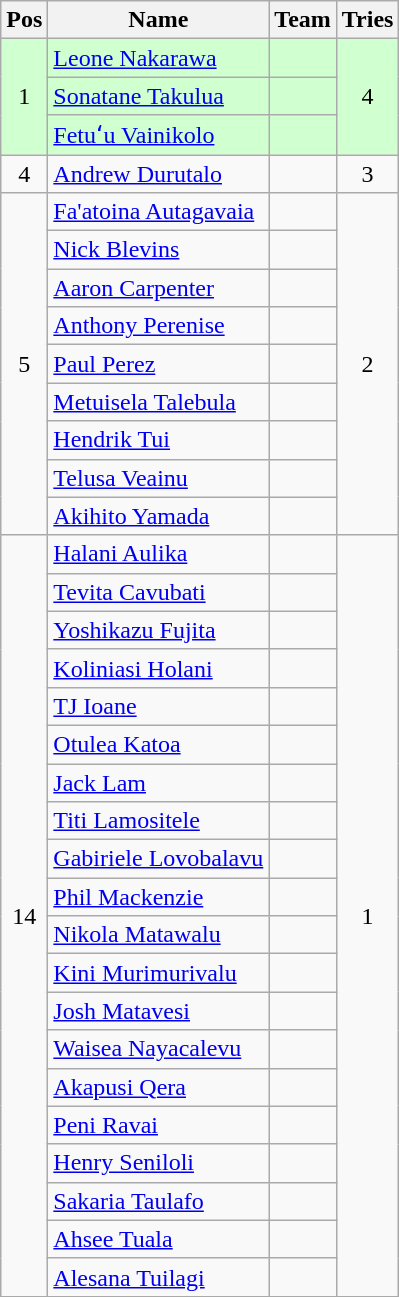<table class="wikitable" style="text-align:center">
<tr>
<th>Pos</th>
<th>Name</th>
<th>Team</th>
<th>Tries</th>
</tr>
<tr style="background:#d0ffd0">
<td rowspan=3>1</td>
<td align="left"><a href='#'>Leone Nakarawa</a></td>
<td align="left"></td>
<td rowspan=3>4</td>
</tr>
<tr style="background:#d0ffd0">
<td align="left"><a href='#'>Sonatane Takulua</a></td>
<td align="left"></td>
</tr>
<tr style="background:#d0ffd0">
<td align="left"><a href='#'>Fetuʻu Vainikolo</a></td>
<td align="left"></td>
</tr>
<tr>
<td>4</td>
<td align="left"><a href='#'>Andrew Durutalo</a></td>
<td align="left"></td>
<td>3</td>
</tr>
<tr>
<td rowspan=9>5</td>
<td align="left"><a href='#'>Fa'atoina Autagavaia</a></td>
<td align="left"></td>
<td rowspan=9>2</td>
</tr>
<tr>
<td align="left"><a href='#'>Nick Blevins</a></td>
<td align="left"></td>
</tr>
<tr>
<td align="left"><a href='#'>Aaron Carpenter</a></td>
<td align="left"></td>
</tr>
<tr>
<td align="left"><a href='#'>Anthony Perenise</a></td>
<td align="left"></td>
</tr>
<tr>
<td align="left"><a href='#'>Paul Perez</a></td>
<td align="left"></td>
</tr>
<tr>
<td align="left"><a href='#'>Metuisela Talebula</a></td>
<td align="left"></td>
</tr>
<tr>
<td align="left"><a href='#'>Hendrik Tui</a></td>
<td align="left"></td>
</tr>
<tr>
<td align="left"><a href='#'>Telusa Veainu</a></td>
<td align="left"></td>
</tr>
<tr>
<td align="left"><a href='#'>Akihito Yamada</a></td>
<td align="left"></td>
</tr>
<tr>
<td rowspan=20>14</td>
<td align="left"><a href='#'>Halani Aulika</a></td>
<td align="left"></td>
<td rowspan=20>1</td>
</tr>
<tr>
<td align="left"><a href='#'>Tevita Cavubati</a></td>
<td align="left"></td>
</tr>
<tr>
<td align="left"><a href='#'>Yoshikazu Fujita</a></td>
<td align="left"></td>
</tr>
<tr>
<td align="left"><a href='#'>Koliniasi Holani</a></td>
<td align="left"></td>
</tr>
<tr>
<td align="left"><a href='#'>TJ Ioane</a></td>
<td align="left"></td>
</tr>
<tr>
<td align="left"><a href='#'>Otulea Katoa</a></td>
<td align="left"></td>
</tr>
<tr>
<td align="left"><a href='#'>Jack Lam</a></td>
<td align="left"></td>
</tr>
<tr>
<td align="left"><a href='#'>Titi Lamositele</a></td>
<td align="left"></td>
</tr>
<tr>
<td align="left"><a href='#'>Gabiriele Lovobalavu</a></td>
<td align="left"></td>
</tr>
<tr>
<td align="left"><a href='#'>Phil Mackenzie</a></td>
<td align="left"></td>
</tr>
<tr>
<td align="left"><a href='#'>Nikola Matawalu</a></td>
<td align="left"></td>
</tr>
<tr>
<td align="left"><a href='#'>Kini Murimurivalu</a></td>
<td align="left"></td>
</tr>
<tr>
<td align="left"><a href='#'>Josh Matavesi</a></td>
<td align="left"></td>
</tr>
<tr>
<td align="left"><a href='#'>Waisea Nayacalevu</a></td>
<td align="left"></td>
</tr>
<tr>
<td align="left"><a href='#'>Akapusi Qera</a></td>
<td align="left"></td>
</tr>
<tr>
<td align="left"><a href='#'>Peni Ravai</a></td>
<td align="left"></td>
</tr>
<tr>
<td align="left"><a href='#'>Henry Seniloli</a></td>
<td align="left"></td>
</tr>
<tr>
<td align="left"><a href='#'>Sakaria Taulafo</a></td>
<td align="left"></td>
</tr>
<tr>
<td align="left"><a href='#'>Ahsee Tuala</a></td>
<td align="left"></td>
</tr>
<tr>
<td align="left"><a href='#'>Alesana Tuilagi</a></td>
<td align="left"></td>
</tr>
</table>
